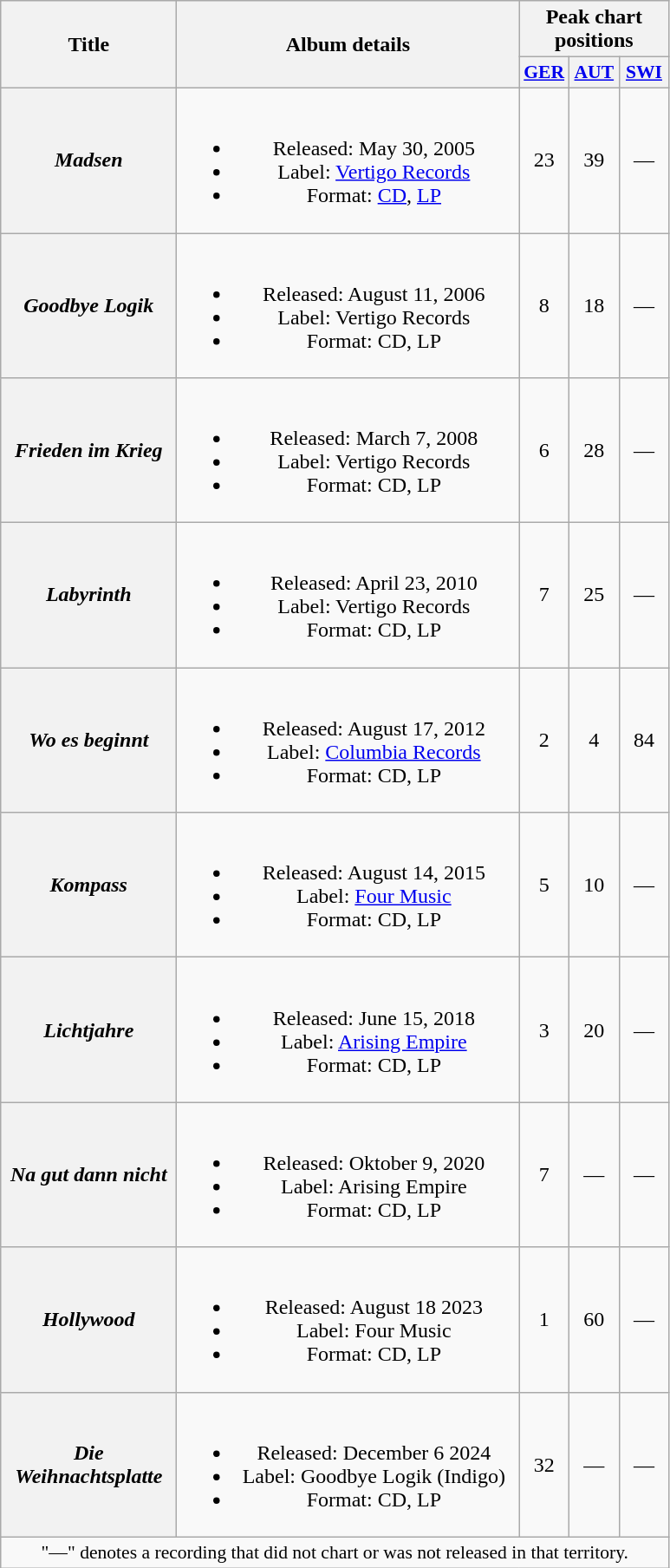<table class="wikitable plainrowheaders" style="text-align:center;" border="1">
<tr>
<th scope="col" rowspan="2" style="width:8em;">Title</th>
<th scope="col" rowspan="2" style="width:16em;">Album details</th>
<th scope="col" colspan="3">Peak chart positions</th>
</tr>
<tr>
<th scope="col" style="width:2.2em;font-size:90%;"><a href='#'>GER</a><br></th>
<th scope="col" style="width:2.2em;font-size:90%;"><a href='#'>AUT</a><br></th>
<th scope="col" style="width:2.2em;font-size:90%;"><a href='#'>SWI</a><br></th>
</tr>
<tr>
<th scope="row"><em>Madsen</em></th>
<td><br><ul><li>Released: May 30, 2005</li><li>Label: <a href='#'>Vertigo Records</a></li><li>Format: <a href='#'>CD</a>, <a href='#'>LP</a></li></ul></td>
<td>23</td>
<td>39</td>
<td>—</td>
</tr>
<tr>
<th scope="row"><em>Goodbye Logik</em></th>
<td><br><ul><li>Released: August 11, 2006</li><li>Label: Vertigo Records</li><li>Format: CD, LP</li></ul></td>
<td>8</td>
<td>18</td>
<td>—</td>
</tr>
<tr>
<th scope="row"><em>Frieden im Krieg</em></th>
<td><br><ul><li>Released: March 7, 2008</li><li>Label: Vertigo Records</li><li>Format: CD, LP</li></ul></td>
<td>6</td>
<td>28</td>
<td>—</td>
</tr>
<tr>
<th scope="row"><em>Labyrinth</em></th>
<td><br><ul><li>Released: April 23, 2010</li><li>Label: Vertigo Records</li><li>Format: CD, LP</li></ul></td>
<td>7</td>
<td>25</td>
<td>—</td>
</tr>
<tr>
<th scope="row"><em>Wo es beginnt</em></th>
<td><br><ul><li>Released: August 17, 2012</li><li>Label: <a href='#'>Columbia Records</a></li><li>Format: CD, LP</li></ul></td>
<td>2</td>
<td>4</td>
<td>84</td>
</tr>
<tr>
<th scope="row"><em>Kompass</em></th>
<td><br><ul><li>Released: August 14, 2015</li><li>Label: <a href='#'>Four Music</a></li><li>Format: CD, LP</li></ul></td>
<td>5</td>
<td>10</td>
<td>—</td>
</tr>
<tr>
<th scope="row"><em>Lichtjahre</em></th>
<td><br><ul><li>Released: June 15, 2018</li><li>Label: <a href='#'>Arising Empire</a></li><li>Format: CD, LP</li></ul></td>
<td>3</td>
<td>20</td>
<td>—</td>
</tr>
<tr>
<th scope="row"><em>Na gut dann nicht</em></th>
<td><br><ul><li>Released: Oktober 9, 2020</li><li>Label: Arising Empire</li><li>Format: CD, LP</li></ul></td>
<td>7</td>
<td>—</td>
<td>—</td>
</tr>
<tr>
<th scope="row"><em>Hollywood</em></th>
<td><br><ul><li>Released: August 18 2023</li><li>Label: Four Music</li><li>Format: CD, LP</li></ul></td>
<td>1</td>
<td>60</td>
<td>—</td>
</tr>
<tr>
<th scope="row"><em>Die Weihnachtsplatte</em></th>
<td><br><ul><li>Released: December 6 2024</li><li>Label: Goodbye Logik (Indigo)</li><li>Format: CD, LP</li></ul></td>
<td>32</td>
<td>—</td>
<td>—</td>
</tr>
<tr>
<td colspan="5" style="font-size:90%">"—" denotes a recording that did not chart or was not released in that territory.</td>
</tr>
</table>
